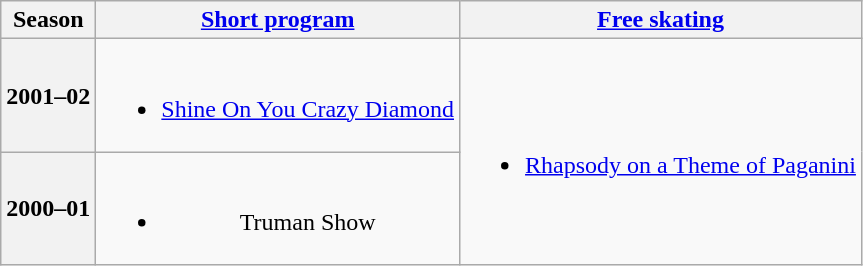<table class="wikitable" style="text-align:center">
<tr>
<th>Season</th>
<th><a href='#'>Short program</a></th>
<th><a href='#'>Free skating</a></th>
</tr>
<tr>
<th>2001–02 <br> </th>
<td><br><ul><li><a href='#'>Shine On You Crazy Diamond</a> <br></li></ul></td>
<td rowspan=2><br><ul><li><a href='#'>Rhapsody on a Theme of Paganini</a> <br></li></ul></td>
</tr>
<tr>
<th>2000–01 <br> </th>
<td><br><ul><li>Truman Show</li></ul></td>
</tr>
</table>
